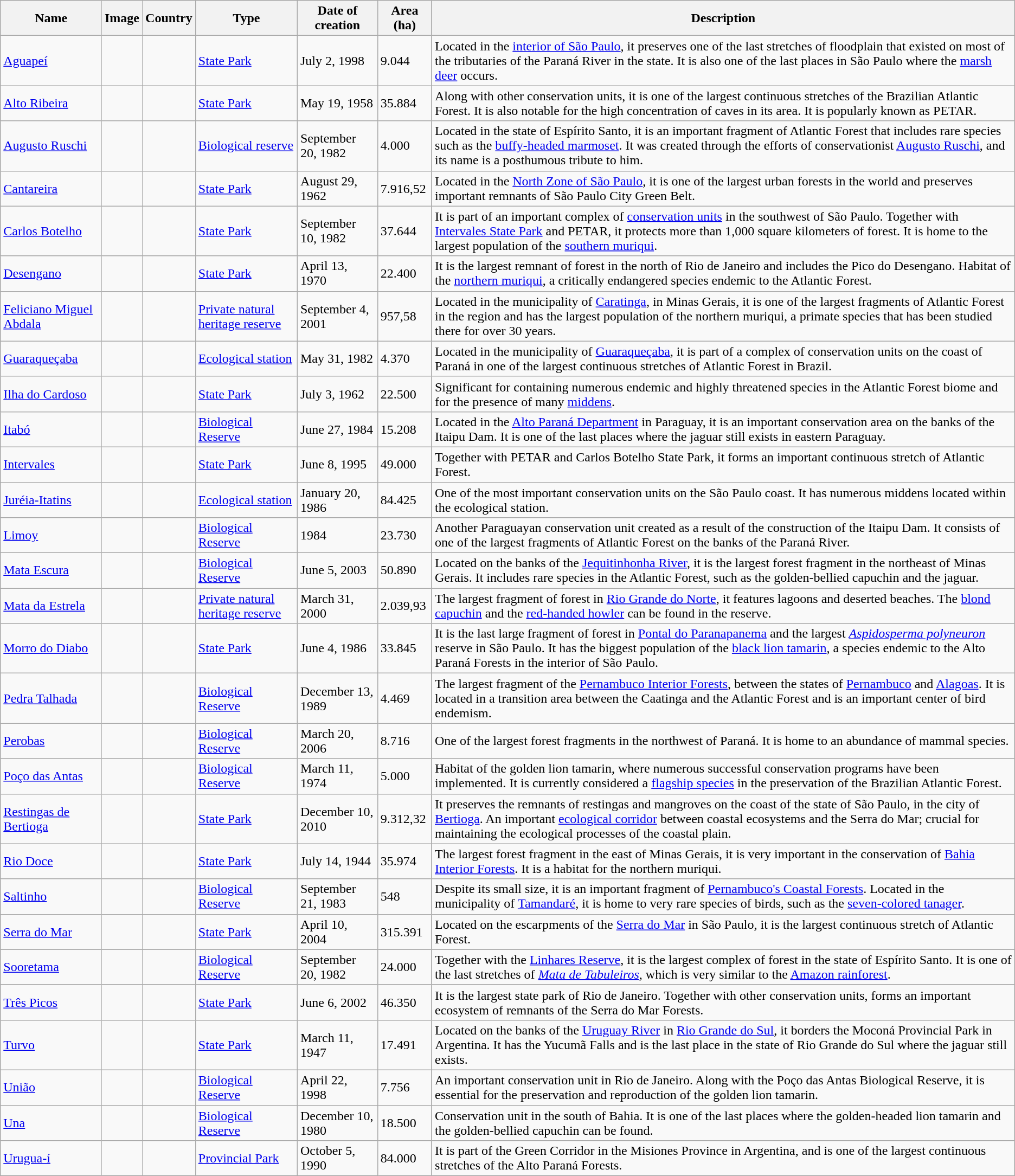<table class="wikitable sortable">
<tr>
<th>Name</th>
<th>Image</th>
<th>Country</th>
<th>Type</th>
<th>Date of creation</th>
<th>Area (ha)</th>
<th>Description</th>
</tr>
<tr>
<td><a href='#'>Aguapeí</a></td>
<td></td>
<td></td>
<td><a href='#'>State Park</a></td>
<td>July 2, 1998</td>
<td>9.044</td>
<td>Located in the <a href='#'>interior of São Paulo</a>, it preserves one of the last stretches of floodplain that existed on most of the tributaries of the Paraná River in the state. It is also one of the last places in São Paulo where the <a href='#'>marsh deer</a> occurs.</td>
</tr>
<tr>
<td><a href='#'>Alto Ribeira</a></td>
<td></td>
<td></td>
<td><a href='#'>State Park</a></td>
<td>May 19, 1958</td>
<td>35.884</td>
<td>Along with other conservation units, it is one of the largest continuous stretches of the Brazilian Atlantic Forest. It is also notable for the high concentration of caves in its area. It is popularly known as PETAR.</td>
</tr>
<tr>
<td><a href='#'>Augusto Ruschi</a></td>
<td></td>
<td></td>
<td><a href='#'>Biological reserve</a></td>
<td>September 20, 1982</td>
<td>4.000</td>
<td>Located in the state of Espírito Santo, it is an important fragment of Atlantic Forest that includes rare species such as the <a href='#'>buffy-headed marmoset</a>. It was created through the efforts of conservationist <a href='#'>Augusto Ruschi</a>, and its name is a posthumous tribute to him.</td>
</tr>
<tr>
<td><a href='#'>Cantareira</a></td>
<td></td>
<td></td>
<td><a href='#'>State Park</a></td>
<td>August 29, 1962</td>
<td>7.916,52</td>
<td>Located in the <a href='#'>North Zone of São Paulo</a>, it is one of the largest urban forests in the world and preserves important remnants of São Paulo City Green Belt.</td>
</tr>
<tr>
<td><a href='#'>Carlos Botelho</a></td>
<td></td>
<td></td>
<td><a href='#'>State Park</a></td>
<td>September 10, 1982</td>
<td>37.644</td>
<td>It is part of an important complex of <a href='#'>conservation units</a> in the southwest of São Paulo. Together with <a href='#'>Intervales State Park</a> and PETAR, it protects more than 1,000 square kilometers of forest. It is home to the largest population of the <a href='#'>southern muriqui</a>.</td>
</tr>
<tr>
<td><a href='#'>Desengano</a></td>
<td></td>
<td></td>
<td><a href='#'>State Park</a></td>
<td>April 13, 1970</td>
<td>22.400</td>
<td>It is the largest remnant of forest in the north of Rio de Janeiro and includes the Pico do Desengano. Habitat of the <a href='#'>northern muriqui</a>, a critically endangered species endemic to the Atlantic Forest.</td>
</tr>
<tr>
<td><a href='#'>Feliciano Miguel Abdala</a></td>
<td></td>
<td></td>
<td><a href='#'>Private natural heritage reserve</a></td>
<td>September 4, 2001</td>
<td>957,58</td>
<td>Located in the municipality of <a href='#'>Caratinga</a>, in Minas Gerais, it is one of the largest fragments of Atlantic Forest in the region and has the largest population of the northern muriqui, a primate species that has been studied there for over 30 years.</td>
</tr>
<tr>
<td><a href='#'>Guaraqueçaba</a></td>
<td></td>
<td></td>
<td><a href='#'>Ecological station</a></td>
<td>May 31, 1982</td>
<td>4.370</td>
<td>Located in the municipality of <a href='#'>Guaraqueçaba</a>, it is part of a complex of conservation units on the coast of Paraná in one of the largest continuous stretches of Atlantic Forest in Brazil.</td>
</tr>
<tr>
<td><a href='#'>Ilha do Cardoso</a></td>
<td></td>
<td></td>
<td><a href='#'>State Park</a></td>
<td>July 3, 1962</td>
<td>22.500</td>
<td>Significant for containing numerous endemic and highly threatened species in the Atlantic Forest biome and for the presence of many <a href='#'>middens</a>.</td>
</tr>
<tr>
<td><a href='#'>Itabó</a></td>
<td></td>
<td></td>
<td><a href='#'>Biological Reserve</a></td>
<td>June 27, 1984</td>
<td>15.208</td>
<td>Located in the <a href='#'>Alto Paraná Department</a> in Paraguay, it is an important conservation area on the banks of the Itaipu Dam. It is one of the last places where the jaguar still exists in eastern Paraguay.</td>
</tr>
<tr>
<td><a href='#'>Intervales</a></td>
<td></td>
<td></td>
<td><a href='#'>State Park</a></td>
<td>June 8, 1995</td>
<td>49.000</td>
<td>Together with PETAR and Carlos Botelho State Park, it forms an important continuous stretch of Atlantic Forest.</td>
</tr>
<tr>
<td><a href='#'>Juréia-Itatins</a></td>
<td></td>
<td></td>
<td><a href='#'>Ecological station</a></td>
<td>January 20, 1986</td>
<td>84.425</td>
<td>One of the most important conservation units on the São Paulo coast. It has numerous middens located within the ecological station.</td>
</tr>
<tr>
<td><a href='#'>Limoy</a></td>
<td></td>
<td></td>
<td><a href='#'>Biological Reserve</a></td>
<td>1984</td>
<td>23.730</td>
<td>Another Paraguayan conservation unit created as a result of the construction of the Itaipu Dam. It consists of one of the largest fragments of Atlantic Forest on the banks of the Paraná River.</td>
</tr>
<tr>
<td><a href='#'>Mata Escura</a></td>
<td></td>
<td></td>
<td><a href='#'>Biological Reserve</a></td>
<td>June 5, 2003</td>
<td>50.890</td>
<td>Located on the banks of the <a href='#'>Jequitinhonha River</a>, it is the largest forest fragment in the northeast of Minas Gerais. It includes rare species in the Atlantic Forest, such as the golden-bellied capuchin and the jaguar.</td>
</tr>
<tr>
<td><a href='#'>Mata da Estrela</a></td>
<td></td>
<td></td>
<td><a href='#'>Private natural heritage reserve</a></td>
<td>March 31, 2000</td>
<td>2.039,93</td>
<td>The largest fragment of forest in <a href='#'>Rio Grande do Norte</a>, it features lagoons and deserted beaches. The <a href='#'>blond capuchin</a> and the <a href='#'>red-handed howler</a> can be found in the reserve.</td>
</tr>
<tr>
<td><a href='#'>Morro do Diabo</a></td>
<td></td>
<td></td>
<td><a href='#'>State Park</a></td>
<td>June 4, 1986</td>
<td>33.845</td>
<td>It is the last large fragment of forest in <a href='#'>Pontal do Paranapanema</a> and the largest <em><a href='#'>Aspidosperma polyneuron</a></em> reserve in São Paulo. It has the biggest population of the <a href='#'>black lion tamarin</a>, a species endemic to the Alto Paraná Forests in the interior of São Paulo.</td>
</tr>
<tr>
<td><a href='#'>Pedra Talhada</a></td>
<td></td>
<td></td>
<td><a href='#'>Biological Reserve</a></td>
<td>December 13, 1989</td>
<td>4.469</td>
<td>The largest fragment of the <a href='#'>Pernambuco Interior Forests</a>, between the states of <a href='#'>Pernambuco</a> and <a href='#'>Alagoas</a>. It is located in a transition area between the Caatinga and the Atlantic Forest and is an important center of bird endemism.</td>
</tr>
<tr>
<td><a href='#'>Perobas</a></td>
<td></td>
<td></td>
<td><a href='#'>Biological Reserve</a></td>
<td>March 20, 2006</td>
<td>8.716</td>
<td>One of the largest forest fragments in the northwest of Paraná. It is home to an abundance of mammal species.</td>
</tr>
<tr>
<td><a href='#'>Poço das Antas</a></td>
<td></td>
<td></td>
<td><a href='#'>Biological Reserve</a></td>
<td>March 11, 1974</td>
<td>5.000</td>
<td>Habitat of the golden lion tamarin, where numerous successful conservation programs have been implemented. It is currently considered a <a href='#'>flagship species</a> in the preservation of the Brazilian Atlantic Forest.</td>
</tr>
<tr>
<td><a href='#'>Restingas de Bertioga</a></td>
<td></td>
<td></td>
<td><a href='#'>State Park</a></td>
<td>December 10, 2010</td>
<td>9.312,32</td>
<td>It preserves the remnants of restingas and mangroves on the coast of the state of São Paulo, in the city of <a href='#'>Bertioga</a>. An important <a href='#'>ecological corridor</a> between coastal ecosystems and the Serra do Mar; crucial for maintaining the ecological processes of the coastal plain.</td>
</tr>
<tr>
<td><a href='#'>Rio Doce</a></td>
<td></td>
<td></td>
<td><a href='#'>State Park</a></td>
<td>July 14, 1944</td>
<td>35.974</td>
<td>The largest forest fragment in the east of Minas Gerais, it is very important in the conservation of <a href='#'>Bahia Interior Forests</a>. It is a habitat for the northern muriqui.</td>
</tr>
<tr>
<td><a href='#'>Saltinho</a></td>
<td></td>
<td></td>
<td><a href='#'>Biological Reserve</a></td>
<td>September 21, 1983</td>
<td>548</td>
<td>Despite its small size, it is an important fragment of <a href='#'>Pernambuco's Coastal Forests</a>. Located in the municipality of <a href='#'>Tamandaré</a>, it is home to very rare species of birds, such as the <a href='#'>seven-colored tanager</a>.</td>
</tr>
<tr>
<td><a href='#'>Serra do Mar</a></td>
<td></td>
<td></td>
<td><a href='#'>State Park</a></td>
<td>April 10, 2004</td>
<td>315.391</td>
<td>Located on the escarpments of the <a href='#'>Serra do Mar</a> in São Paulo, it is the largest continuous stretch of Atlantic Forest.</td>
</tr>
<tr>
<td><a href='#'>Sooretama</a></td>
<td></td>
<td></td>
<td><a href='#'>Biological Reserve</a></td>
<td>September 20, 1982</td>
<td>24.000</td>
<td>Together with the <a href='#'>Linhares Reserve</a>, it is the largest complex of forest in the state of Espírito Santo. It is one of the last stretches of <em><a href='#'>Mata de Tabuleiros</a></em>, which is very similar to the <a href='#'>Amazon rainforest</a>.</td>
</tr>
<tr>
<td><a href='#'>Três Picos</a></td>
<td></td>
<td></td>
<td><a href='#'>State Park</a></td>
<td>June 6, 2002</td>
<td>46.350</td>
<td>It is the largest state park of Rio de Janeiro. Together with other conservation units, forms an important ecosystem of remnants of the Serra do Mar Forests.</td>
</tr>
<tr>
<td><a href='#'>Turvo</a></td>
<td></td>
<td></td>
<td><a href='#'>State Park</a></td>
<td>March 11, 1947</td>
<td>17.491</td>
<td>Located on the banks of the <a href='#'>Uruguay River</a> in <a href='#'>Rio Grande do Sul</a>, it borders the Moconá Provincial Park in Argentina. It has the Yucumã Falls and is the last place in the state of Rio Grande do Sul where the jaguar still exists.</td>
</tr>
<tr>
<td><a href='#'>União</a></td>
<td></td>
<td></td>
<td><a href='#'>Biological Reserve</a></td>
<td>April 22, 1998</td>
<td>7.756</td>
<td>An important conservation unit in Rio de Janeiro. Along with the Poço das Antas Biological Reserve, it is essential for the preservation and reproduction of the golden lion tamarin.</td>
</tr>
<tr>
<td><a href='#'>Una</a></td>
<td></td>
<td></td>
<td><a href='#'>Biological Reserve</a></td>
<td>December 10, 1980</td>
<td>18.500</td>
<td>Conservation unit in the south of Bahia. It is one of the last places where the golden-headed lion tamarin and the golden-bellied capuchin can be found.</td>
</tr>
<tr>
<td><a href='#'>Urugua-í</a></td>
<td></td>
<td></td>
<td><a href='#'>Provincial Park</a></td>
<td>October 5, 1990</td>
<td>84.000</td>
<td>It is part of the Green Corridor in the Misiones Province in Argentina, and is one of the largest continuous stretches of the Alto Paraná Forests.</td>
</tr>
</table>
